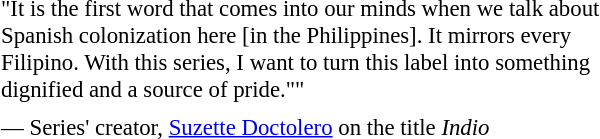<table class="toccolours" style="float:right; margin-left:1em; margin-right:2em; font-size:95%; width:28em; max-width:40%;" cellspacing="5">
<tr>
<td style="text-align: left;">"It is the first word that comes into our minds when we talk about Spanish colonization here [in the Philippines]. It mirrors every Filipino. With this series, I want to turn this label into something dignified and a source of pride.""</td>
</tr>
<tr>
<td style="text-align: left;">— Series' creator, <a href='#'>Suzette Doctolero</a> on the title <em>Indio</em></td>
</tr>
</table>
